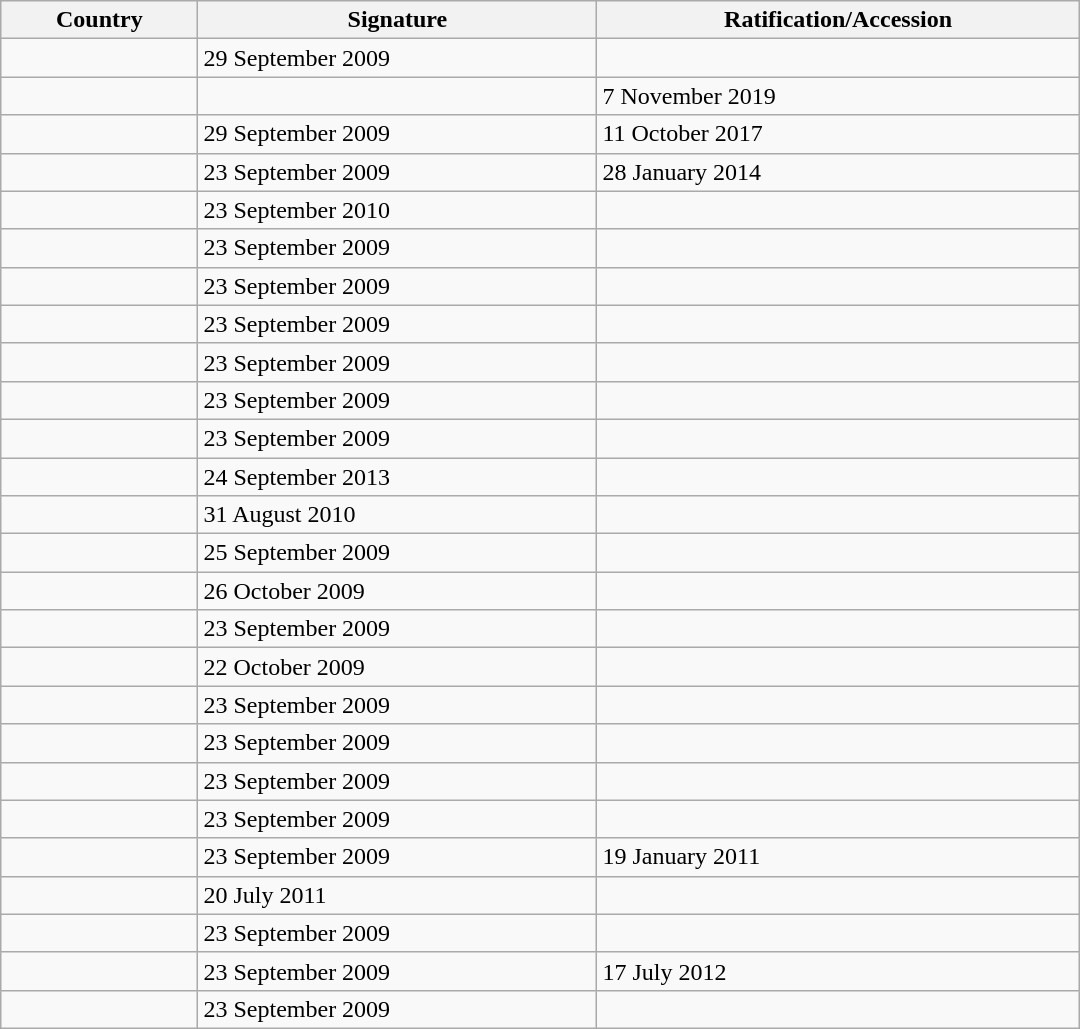<table class="wikitable sortable" style="width: 45em; text-align: left;">
<tr>
<th>Country</th>
<th>Signature</th>
<th>Ratification/Accession</th>
</tr>
<tr>
<td></td>
<td>29 September 2009</td>
<td></td>
</tr>
<tr>
<td></td>
<td></td>
<td>7 November 2019</td>
</tr>
<tr>
<td></td>
<td>29 September 2009</td>
<td>11 October 2017</td>
</tr>
<tr>
<td></td>
<td>23 September 2009</td>
<td>28 January 2014</td>
</tr>
<tr>
<td></td>
<td>23 September 2010</td>
<td></td>
</tr>
<tr>
<td></td>
<td>23 September 2009</td>
<td></td>
</tr>
<tr>
<td></td>
<td>23 September 2009</td>
<td></td>
</tr>
<tr>
<td></td>
<td>23 September 2009</td>
<td></td>
</tr>
<tr>
<td></td>
<td>23 September 2009</td>
<td></td>
</tr>
<tr>
<td></td>
<td>23 September 2009</td>
<td></td>
</tr>
<tr>
<td></td>
<td>23 September 2009</td>
<td></td>
</tr>
<tr>
<td></td>
<td>24 September 2013</td>
<td></td>
</tr>
<tr>
<td></td>
<td>31 August 2010</td>
<td></td>
</tr>
<tr>
<td></td>
<td>25 September 2009</td>
<td></td>
</tr>
<tr>
<td></td>
<td>26 October 2009</td>
<td></td>
</tr>
<tr>
<td></td>
<td>23 September 2009</td>
<td></td>
</tr>
<tr>
<td></td>
<td>22 October 2009</td>
<td></td>
</tr>
<tr>
<td></td>
<td>23 September 2009</td>
<td></td>
</tr>
<tr>
<td></td>
<td>23 September 2009</td>
<td></td>
</tr>
<tr>
<td></td>
<td>23 September 2009</td>
<td></td>
</tr>
<tr>
<td></td>
<td>23 September 2009</td>
<td></td>
</tr>
<tr>
<td></td>
<td>23 September 2009</td>
<td>19 January 2011</td>
</tr>
<tr>
<td></td>
<td>20 July 2011</td>
<td></td>
</tr>
<tr>
<td></td>
<td>23 September 2009</td>
<td></td>
</tr>
<tr>
<td></td>
<td>23 September 2009</td>
<td>17 July 2012</td>
</tr>
<tr>
<td></td>
<td>23 September 2009</td>
<td></td>
</tr>
</table>
